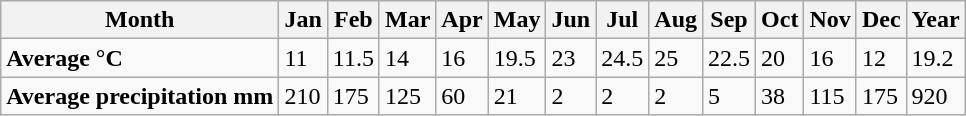<table class="wikitable">
<tr>
<th>Month</th>
<th>Jan</th>
<th>Feb</th>
<th>Mar</th>
<th>Apr</th>
<th>May</th>
<th>Jun</th>
<th>Jul</th>
<th>Aug</th>
<th>Sep</th>
<th>Oct</th>
<th>Nov</th>
<th>Dec</th>
<th>Year</th>
</tr>
<tr>
<td><strong>Average °C</strong></td>
<td>11</td>
<td>11.5</td>
<td>14</td>
<td>16</td>
<td>19.5</td>
<td>23</td>
<td>24.5</td>
<td>25</td>
<td>22.5</td>
<td>20</td>
<td>16</td>
<td>12</td>
<td>19.2</td>
</tr>
<tr>
<td><strong>Average precipitation mm</strong></td>
<td>210</td>
<td>175</td>
<td>125</td>
<td>60</td>
<td>21</td>
<td>2</td>
<td>2</td>
<td>2</td>
<td>5</td>
<td>38</td>
<td>115</td>
<td>175</td>
<td>920</td>
</tr>
</table>
